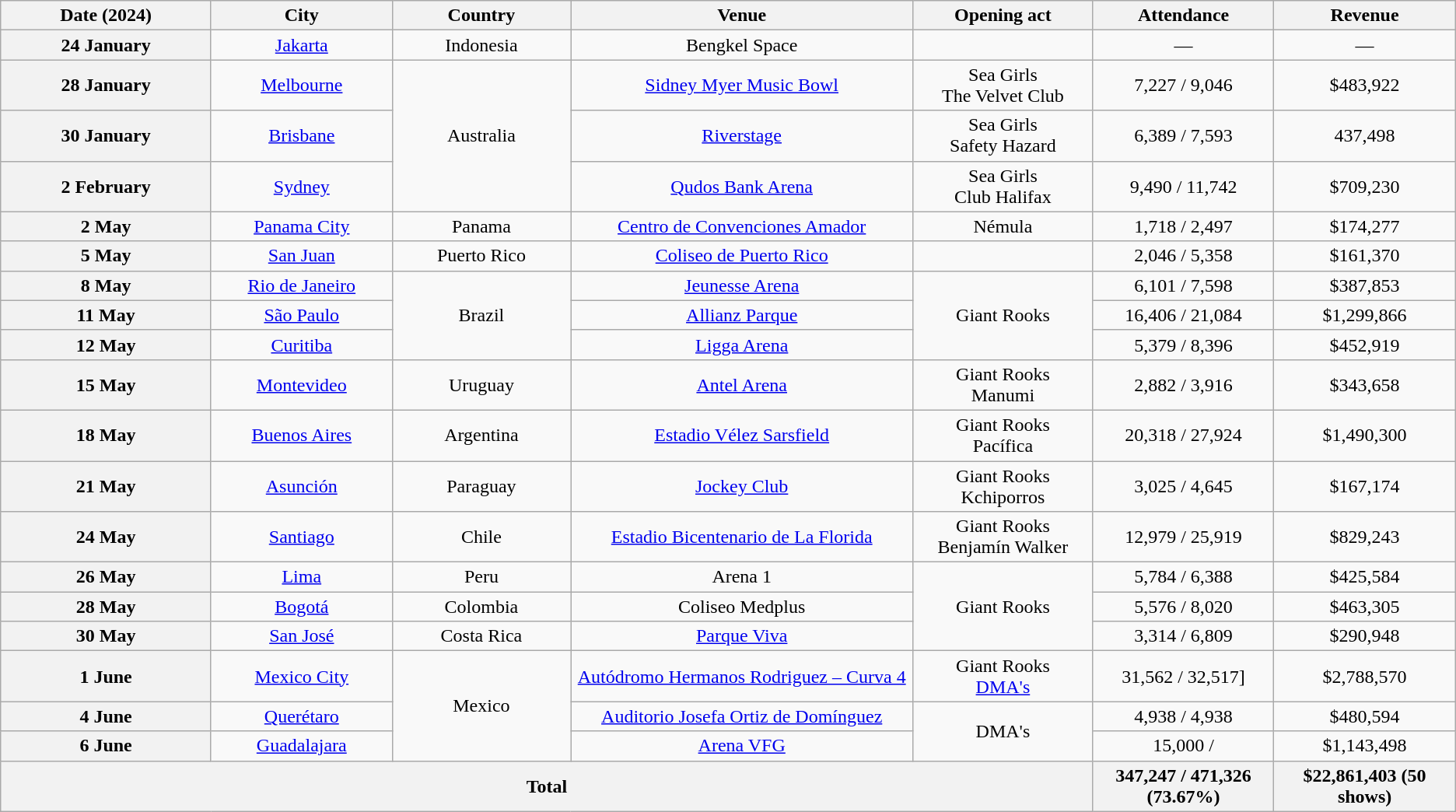<table class="wikitable plainrowheaders" style="text-align:center;">
<tr>
<th scope="col" style="width:12em;">Date (2024)</th>
<th scope="col" style="width:10em;">City</th>
<th scope="col" style="width:10em;">Country</th>
<th scope="col" style="width:20em;">Venue</th>
<th scope="col" style="width:10em;">Opening act</th>
<th scope="col" style="width:10em;">Attendance</th>
<th scope="col" style="width:10em;">Revenue</th>
</tr>
<tr>
<th scope="row" style="text-align:center;">24 January</th>
<td><a href='#'>Jakarta</a></td>
<td>Indonesia</td>
<td>Bengkel Space</td>
<td></td>
<td>—</td>
<td>—</td>
</tr>
<tr>
<th scope="row" style="text-align:center;">28 January</th>
<td><a href='#'>Melbourne</a></td>
<td rowspan="3">Australia</td>
<td><a href='#'>Sidney Myer Music Bowl</a></td>
<td>Sea Girls<br>The Velvet Club</td>
<td>7,227 / 9,046</td>
<td>$483,922</td>
</tr>
<tr>
<th scope="row" style="text-align:center;">30 January</th>
<td><a href='#'>Brisbane</a></td>
<td><a href='#'>Riverstage</a></td>
<td>Sea Girls<br>Safety Hazard</td>
<td>6,389 / 7,593</td>
<td>437,498</td>
</tr>
<tr>
<th scope="row" style="text-align:center;">2 February</th>
<td><a href='#'>Sydney</a></td>
<td><a href='#'>Qudos Bank Arena</a></td>
<td>Sea Girls<br>Club Halifax</td>
<td>9,490 / 11,742</td>
<td>$709,230</td>
</tr>
<tr>
<th scope="row" style="text-align:center;">2 May</th>
<td><a href='#'>Panama City</a></td>
<td>Panama</td>
<td><a href='#'>Centro de Convenciones Amador</a></td>
<td>Némula</td>
<td>1,718 / 2,497</td>
<td>$174,277</td>
</tr>
<tr>
<th scope="row" style="text-align:center;">5 May</th>
<td><a href='#'>San Juan</a></td>
<td>Puerto Rico</td>
<td><a href='#'>Coliseo de Puerto Rico</a></td>
<td></td>
<td>2,046 / 5,358</td>
<td>$161,370</td>
</tr>
<tr>
<th scope="row" style="text-align:center;">8 May</th>
<td><a href='#'>Rio de Janeiro</a></td>
<td rowspan="3">Brazil</td>
<td><a href='#'>Jeunesse Arena</a></td>
<td rowspan="3">Giant Rooks</td>
<td>6,101 / 7,598</td>
<td>$387,853</td>
</tr>
<tr>
<th scope="row" style="text-align:center;">11 May</th>
<td><a href='#'>São Paulo</a></td>
<td><a href='#'>Allianz Parque</a></td>
<td>16,406 / 21,084</td>
<td>$1,299,866</td>
</tr>
<tr>
<th scope="row" style="text-align:center;">12 May</th>
<td><a href='#'>Curitiba</a></td>
<td><a href='#'>Ligga Arena</a></td>
<td>5,379 / 8,396</td>
<td>$452,919</td>
</tr>
<tr>
<th scope="row" style="text-align:center;">15 May</th>
<td><a href='#'>Montevideo</a></td>
<td>Uruguay</td>
<td><a href='#'>Antel Arena</a></td>
<td>Giant Rooks<br>Manumi</td>
<td>2,882 / 3,916</td>
<td>$343,658</td>
</tr>
<tr>
<th scope="row" style="text-align:center;">18 May</th>
<td><a href='#'>Buenos Aires</a></td>
<td>Argentina</td>
<td><a href='#'>Estadio Vélez Sarsfield</a></td>
<td>Giant Rooks<br>Pacífica</td>
<td>20,318 / 27,924</td>
<td>$1,490,300</td>
</tr>
<tr>
<th scope="row" style="text-align:center;">21 May</th>
<td><a href='#'>Asunción</a></td>
<td>Paraguay</td>
<td><a href='#'>Jockey Club</a></td>
<td>Giant Rooks<br>Kchiporros</td>
<td>3,025 / 4,645</td>
<td>$167,174</td>
</tr>
<tr>
<th scope="row" style="text-align:center;">24 May</th>
<td><a href='#'>Santiago</a></td>
<td>Chile</td>
<td><a href='#'>Estadio Bicentenario de La Florida</a></td>
<td>Giant Rooks<br>Benjamín Walker</td>
<td>12,979 / 25,919</td>
<td>$829,243</td>
</tr>
<tr>
<th scope="row" style="text-align:center;">26 May</th>
<td><a href='#'>Lima</a></td>
<td>Peru</td>
<td>Arena 1</td>
<td rowspan="3">Giant Rooks</td>
<td>5,784 / 6,388</td>
<td>$425,584</td>
</tr>
<tr>
<th scope="row" style="text-align:center;">28 May</th>
<td><a href='#'>Bogotá</a></td>
<td>Colombia</td>
<td>Coliseo Medplus</td>
<td>5,576 / 8,020</td>
<td>$463,305</td>
</tr>
<tr>
<th scope="row" style="text-align:center;">30 May</th>
<td><a href='#'>San José</a></td>
<td>Costa Rica</td>
<td><a href='#'>Parque Viva</a></td>
<td>3,314 / 6,809</td>
<td>$290,948</td>
</tr>
<tr>
<th scope="row" style="text-align:center;">1 June</th>
<td><a href='#'>Mexico City</a></td>
<td rowspan="3">Mexico</td>
<td><a href='#'>Autódromo Hermanos Rodriguez – Curva 4</a></td>
<td>Giant Rooks<br><a href='#'>DMA's</a></td>
<td>31,562 / 32,517]</td>
<td>$2,788,570</td>
</tr>
<tr>
<th scope="row" style="text-align:center;">4 June</th>
<td><a href='#'>Querétaro</a></td>
<td><a href='#'>Auditorio Josefa Ortiz de Domínguez</a></td>
<td rowspan="2">DMA's</td>
<td>4,938 / 4,938</td>
<td>$480,594</td>
</tr>
<tr>
<th scope="row" style="text-align:center;">6 June</th>
<td><a href='#'>Guadalajara</a></td>
<td><a href='#'>Arena VFG</a></td>
<td>15,000 / </td>
<td>$1,143,498</td>
</tr>
<tr>
<th colspan="5">Total</th>
<th>347,247 / 471,326 (73.67%)</th>
<th>$22,861,403 (50 shows)</th>
</tr>
</table>
